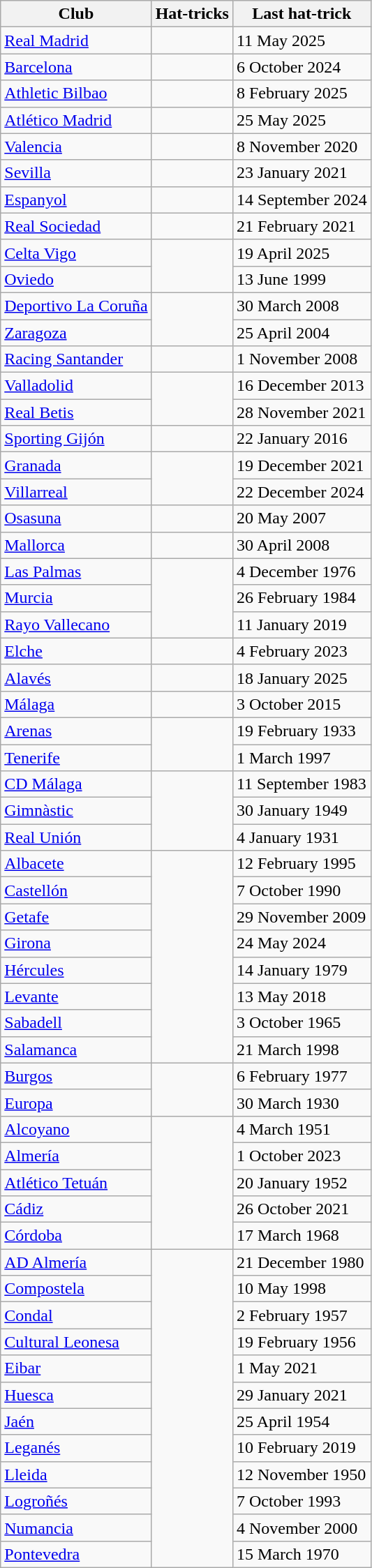<table class="wikitable sortable">
<tr>
<th>Club</th>
<th>Hat-tricks</th>
<th>Last hat-trick</th>
</tr>
<tr>
<td><a href='#'>Real Madrid</a></td>
<td align=center></td>
<td>11 May 2025</td>
</tr>
<tr>
<td><a href='#'>Barcelona</a></td>
<td align=center></td>
<td>6 October 2024</td>
</tr>
<tr>
<td><a href='#'>Athletic Bilbao</a></td>
<td align=center></td>
<td>8 February 2025</td>
</tr>
<tr>
<td><a href='#'>Atlético Madrid</a></td>
<td align=center></td>
<td>25 May 2025</td>
</tr>
<tr>
<td><a href='#'>Valencia</a></td>
<td align=center></td>
<td>8 November 2020</td>
</tr>
<tr>
<td><a href='#'>Sevilla</a></td>
<td align=center></td>
<td>23 January 2021</td>
</tr>
<tr>
<td><a href='#'>Espanyol</a></td>
<td align=center></td>
<td>14 September 2024</td>
</tr>
<tr>
<td><a href='#'>Real Sociedad</a></td>
<td align=center></td>
<td>21 February 2021</td>
</tr>
<tr>
<td><a href='#'>Celta Vigo</a></td>
<td rowspan=2 align=center></td>
<td>19 April 2025</td>
</tr>
<tr>
<td><a href='#'>Oviedo</a></td>
<td>13 June 1999</td>
</tr>
<tr>
<td><a href='#'>Deportivo La Coruña</a></td>
<td rowspan=2 align=center></td>
<td>30 March 2008</td>
</tr>
<tr>
<td><a href='#'>Zaragoza</a></td>
<td>25 April 2004</td>
</tr>
<tr>
<td><a href='#'>Racing Santander</a></td>
<td align=center></td>
<td>1 November 2008</td>
</tr>
<tr>
<td><a href='#'>Valladolid</a></td>
<td rowspan=2 align=center></td>
<td>16 December 2013</td>
</tr>
<tr>
<td><a href='#'>Real Betis</a></td>
<td>28 November 2021</td>
</tr>
<tr>
<td><a href='#'>Sporting Gijón</a></td>
<td align=center></td>
<td>22 January 2016</td>
</tr>
<tr>
<td><a href='#'>Granada</a></td>
<td rowspan=2 align=center></td>
<td>19 December 2021</td>
</tr>
<tr>
<td><a href='#'>Villarreal</a></td>
<td>22 December 2024</td>
</tr>
<tr>
<td><a href='#'>Osasuna</a></td>
<td align=center></td>
<td>20 May 2007</td>
</tr>
<tr>
<td><a href='#'>Mallorca</a></td>
<td align=center></td>
<td>30 April 2008</td>
</tr>
<tr>
<td><a href='#'>Las Palmas</a></td>
<td rowspan=3 align=center></td>
<td>4 December 1976</td>
</tr>
<tr>
<td><a href='#'>Murcia</a></td>
<td>26 February 1984</td>
</tr>
<tr>
<td><a href='#'>Rayo Vallecano</a></td>
<td>11 January 2019</td>
</tr>
<tr>
<td><a href='#'>Elche</a></td>
<td align=center></td>
<td>4 February 2023</td>
</tr>
<tr>
<td><a href='#'>Alavés</a></td>
<td align=center></td>
<td>18 January 2025</td>
</tr>
<tr>
<td><a href='#'>Málaga</a></td>
<td align=center></td>
<td>3 October 2015</td>
</tr>
<tr>
<td><a href='#'>Arenas</a></td>
<td rowspan=2 align="center"></td>
<td>19 February 1933</td>
</tr>
<tr>
<td><a href='#'>Tenerife</a></td>
<td>1 March 1997</td>
</tr>
<tr>
<td><a href='#'>CD Málaga</a></td>
<td rowspan=3 align="center"></td>
<td>11 September 1983</td>
</tr>
<tr>
<td><a href='#'>Gimnàstic</a></td>
<td>30 January 1949</td>
</tr>
<tr>
<td><a href='#'>Real Unión</a></td>
<td>4 January 1931</td>
</tr>
<tr>
<td><a href='#'>Albacete</a></td>
<td rowspan=8 align="center"></td>
<td>12 February 1995</td>
</tr>
<tr>
<td><a href='#'>Castellón</a></td>
<td>7 October 1990</td>
</tr>
<tr>
<td><a href='#'>Getafe</a></td>
<td>29 November 2009</td>
</tr>
<tr>
<td><a href='#'>Girona</a></td>
<td>24 May 2024</td>
</tr>
<tr>
<td><a href='#'>Hércules</a></td>
<td>14 January 1979</td>
</tr>
<tr>
<td><a href='#'>Levante</a></td>
<td>13 May 2018</td>
</tr>
<tr>
<td><a href='#'>Sabadell</a></td>
<td>3 October 1965</td>
</tr>
<tr>
<td><a href='#'>Salamanca</a></td>
<td>21 March 1998</td>
</tr>
<tr>
<td><a href='#'>Burgos</a></td>
<td rowspan=2 align="center"></td>
<td>6 February 1977</td>
</tr>
<tr>
<td><a href='#'>Europa</a></td>
<td>30 March 1930</td>
</tr>
<tr>
<td><a href='#'>Alcoyano</a></td>
<td rowspan=5 align=center></td>
<td>4 March 1951</td>
</tr>
<tr>
<td><a href='#'>Almería</a></td>
<td>1 October 2023</td>
</tr>
<tr>
<td><a href='#'>Atlético Tetuán</a></td>
<td>20 January 1952</td>
</tr>
<tr>
<td><a href='#'>Cádiz</a></td>
<td>26 October 2021</td>
</tr>
<tr>
<td><a href='#'>Córdoba</a></td>
<td>17 March 1968</td>
</tr>
<tr>
<td><a href='#'>AD Almería</a></td>
<td rowspan=12 align=center></td>
<td>21 December 1980</td>
</tr>
<tr>
<td><a href='#'>Compostela</a></td>
<td>10 May 1998</td>
</tr>
<tr>
<td><a href='#'>Condal</a></td>
<td>2 February 1957</td>
</tr>
<tr>
<td><a href='#'>Cultural Leonesa</a></td>
<td>19 February 1956</td>
</tr>
<tr>
<td><a href='#'>Eibar</a></td>
<td>1 May 2021</td>
</tr>
<tr>
<td><a href='#'>Huesca</a></td>
<td>29 January 2021</td>
</tr>
<tr>
<td><a href='#'>Jaén</a></td>
<td>25 April 1954</td>
</tr>
<tr>
<td><a href='#'>Leganés</a></td>
<td>10 February 2019</td>
</tr>
<tr>
<td><a href='#'>Lleida</a></td>
<td>12 November 1950</td>
</tr>
<tr>
<td><a href='#'>Logroñés</a></td>
<td>7 October 1993</td>
</tr>
<tr>
<td><a href='#'>Numancia</a></td>
<td>4 November 2000</td>
</tr>
<tr>
<td><a href='#'>Pontevedra</a></td>
<td>15 March 1970</td>
</tr>
</table>
